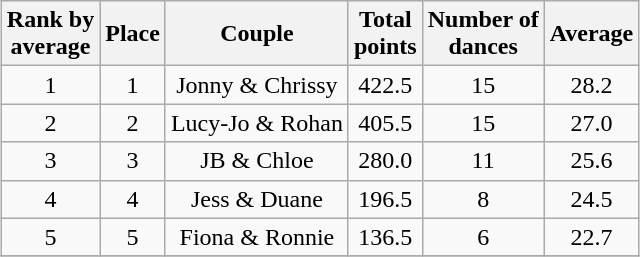<table class="wikitable sortable"  style="margin:auto; text-align:center; white-space:nowrap; width:30%;">
<tr>
<th>Rank by <br> average</th>
<th>Place</th>
<th>Couple</th>
<th>Total <br> points</th>
<th>Number of <br> dances</th>
<th>Average</th>
</tr>
<tr>
<td>1</td>
<td>1</td>
<td>Jonny & Chrissy</td>
<td>422.5</td>
<td>15</td>
<td>28.2</td>
</tr>
<tr>
<td>2</td>
<td>2</td>
<td>Lucy-Jo & Rohan</td>
<td>405.5</td>
<td>15</td>
<td>27.0</td>
</tr>
<tr>
<td>3</td>
<td>3</td>
<td>JB & Chloe</td>
<td>280.0</td>
<td>11</td>
<td>25.6</td>
</tr>
<tr>
<td>4</td>
<td>4</td>
<td>Jess & Duane</td>
<td>196.5</td>
<td>8</td>
<td>24.5</td>
</tr>
<tr>
<td>5</td>
<td>5</td>
<td>Fiona & Ronnie</td>
<td>136.5</td>
<td>6</td>
<td>22.7</td>
</tr>
<tr>
</tr>
</table>
